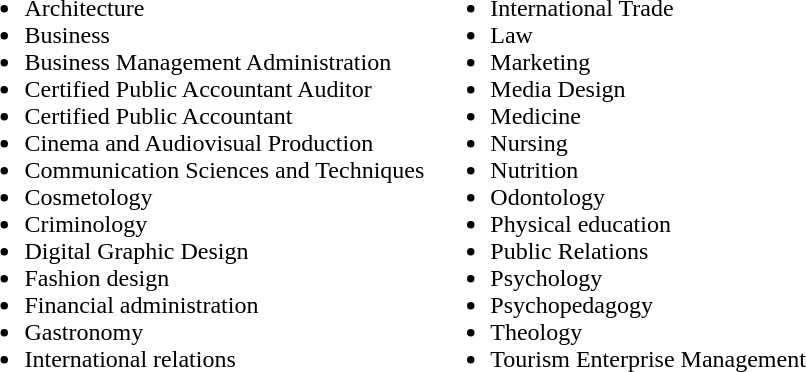<table>
<tr>
<td><br><ul><li>Architecture</li><li>Business</li><li>Business Management Administration</li><li>Certified Public Accountant Auditor</li><li>Certified Public Accountant</li><li>Cinema and Audiovisual Production</li><li>Communication Sciences and Techniques</li><li>Cosmetology</li><li>Criminology</li><li>Digital Graphic Design</li><li>Fashion design</li><li>Financial administration</li><li>Gastronomy</li><li>International relations</li></ul></td>
<td valign=top><br><ul><li>International Trade</li><li>Law</li><li>Marketing</li><li>Media Design</li><li>Medicine</li><li>Nursing</li><li>Nutrition</li><li>Odontology</li><li>Physical education</li><li>Public Relations</li><li>Psychology</li><li>Psychopedagogy</li><li>Theology</li><li>Tourism Enterprise Management</li></ul></td>
</tr>
</table>
